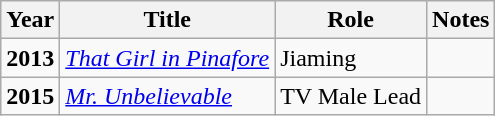<table class="wikitable">
<tr>
<th>Year</th>
<th>Title</th>
<th>Role</th>
<th>Notes</th>
</tr>
<tr>
<td><strong>2013</strong></td>
<td><em><a href='#'>That Girl in Pinafore</a></em></td>
<td>Jiaming</td>
<td></td>
</tr>
<tr>
<td><strong>2015</strong></td>
<td><em><a href='#'>Mr. Unbelievable</a></em></td>
<td>TV Male Lead</td>
<td></td>
</tr>
</table>
